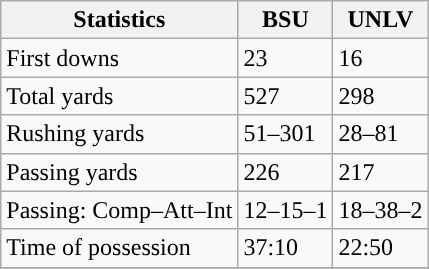<table class="wikitable" style="float: left;">
<tr>
<th>Statistics</th>
<th>BSU</th>
<th>UNLV</th>
</tr>
<tr>
<td>First downs</td>
<td>23</td>
<td>16</td>
</tr>
<tr>
<td>Total yards</td>
<td>527</td>
<td>298</td>
</tr>
<tr>
<td>Rushing yards</td>
<td>51–301</td>
<td>28–81</td>
</tr>
<tr>
<td>Passing yards</td>
<td>226</td>
<td>217</td>
</tr>
<tr>
<td>Passing: Comp–Att–Int</td>
<td>12–15–1</td>
<td>18–38–2</td>
</tr>
<tr>
<td>Time of possession</td>
<td>37:10</td>
<td>22:50</td>
</tr>
<tr>
</tr>
</table>
